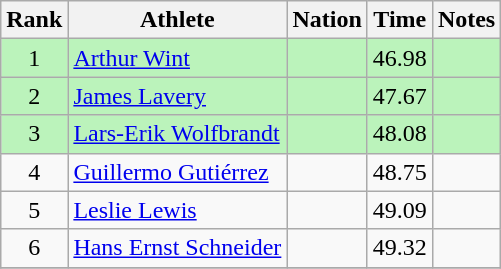<table class="wikitable sortable" style="text-align:center">
<tr>
<th>Rank</th>
<th>Athlete</th>
<th>Nation</th>
<th>Time</th>
<th>Notes</th>
</tr>
<tr bgcolor=bbf3bb>
<td>1</td>
<td align=left><a href='#'>Arthur Wint</a></td>
<td align=left></td>
<td>46.98</td>
<td></td>
</tr>
<tr bgcolor=bbf3bb>
<td>2</td>
<td align=left><a href='#'>James Lavery</a></td>
<td align=left></td>
<td>47.67</td>
<td></td>
</tr>
<tr bgcolor=bbf3bb>
<td>3</td>
<td align=left><a href='#'>Lars-Erik Wolfbrandt</a></td>
<td align=left></td>
<td>48.08</td>
<td></td>
</tr>
<tr>
<td>4</td>
<td align=left><a href='#'>Guillermo Gutiérrez</a></td>
<td align=left></td>
<td>48.75</td>
<td></td>
</tr>
<tr>
<td>5</td>
<td align=left><a href='#'>Leslie Lewis</a></td>
<td align=left></td>
<td>49.09</td>
<td></td>
</tr>
<tr>
<td>6</td>
<td align=left><a href='#'>Hans Ernst Schneider</a></td>
<td align=left></td>
<td>49.32</td>
<td></td>
</tr>
<tr>
</tr>
</table>
